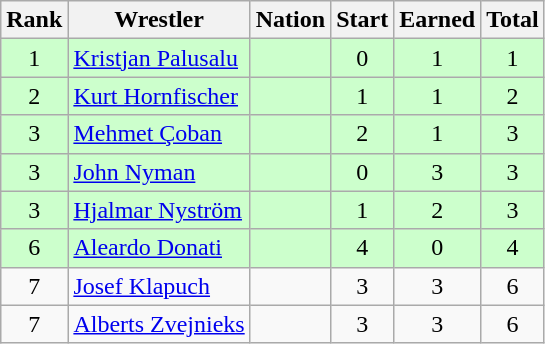<table class="wikitable sortable" style="text-align:center;">
<tr>
<th>Rank</th>
<th>Wrestler</th>
<th>Nation</th>
<th>Start</th>
<th>Earned</th>
<th>Total</th>
</tr>
<tr style="background:#cfc;">
<td>1</td>
<td align=left><a href='#'>Kristjan Palusalu</a></td>
<td align=left></td>
<td>0</td>
<td>1</td>
<td>1</td>
</tr>
<tr style="background:#cfc;">
<td>2</td>
<td align=left><a href='#'>Kurt Hornfischer</a></td>
<td align=left></td>
<td>1</td>
<td>1</td>
<td>2</td>
</tr>
<tr style="background:#cfc;">
<td>3</td>
<td align=left><a href='#'>Mehmet Çoban</a></td>
<td align=left></td>
<td>2</td>
<td>1</td>
<td>3</td>
</tr>
<tr style="background:#cfc;">
<td>3</td>
<td align=left><a href='#'>John Nyman</a></td>
<td align=left></td>
<td>0</td>
<td>3</td>
<td>3</td>
</tr>
<tr style="background:#cfc;">
<td>3</td>
<td align=left><a href='#'>Hjalmar Nyström</a></td>
<td align=left></td>
<td>1</td>
<td>2</td>
<td>3</td>
</tr>
<tr style="background:#cfc;">
<td>6</td>
<td align=left><a href='#'>Aleardo Donati</a></td>
<td align=left></td>
<td>4</td>
<td>0</td>
<td>4</td>
</tr>
<tr>
<td>7</td>
<td align=left><a href='#'>Josef Klapuch</a></td>
<td align=left></td>
<td>3</td>
<td>3</td>
<td>6</td>
</tr>
<tr>
<td>7</td>
<td align=left><a href='#'>Alberts Zvejnieks</a></td>
<td align=left></td>
<td>3</td>
<td>3</td>
<td>6</td>
</tr>
</table>
